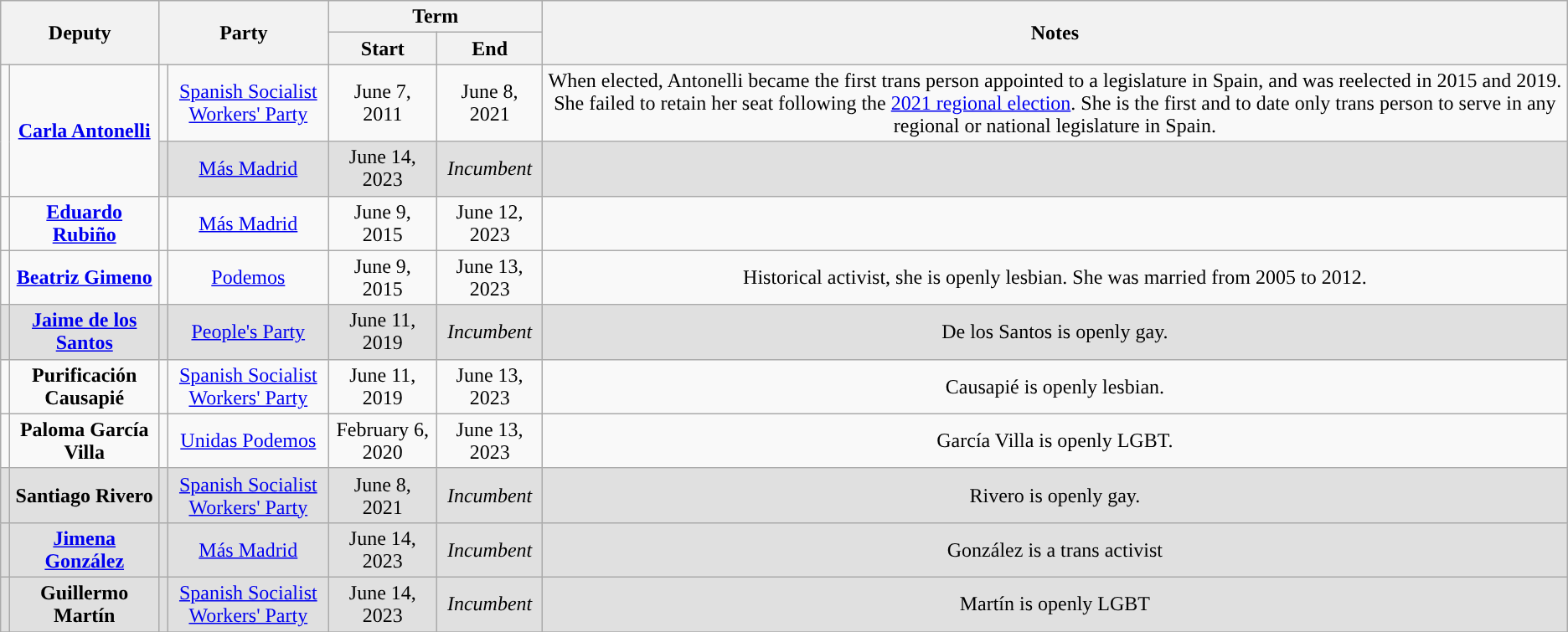<table class="wikitable sortable" style="text-align:center">
<tr>
<th colspan="2" rowspan="2">Deputy</th>
<th colspan="2" rowspan="2">Party</th>
<th colspan="2">Term</th>
<th rowspan="2">Notes</th>
</tr>
<tr>
<th>Start</th>
<th>End</th>
</tr>
<tr>
<td rowspan="2"></td>
<td rowspan="2"><strong><a href='#'>Carla Antonelli</a></strong></td>
<td style="background-color:"></td>
<td><a href='#'>Spanish Socialist Workers' Party</a></td>
<td>June 7, 2011</td>
<td>June 8, 2021</td>
<td>When elected, Antonelli became the first trans person appointed to a legislature in Spain, and was reelected in 2015 and 2019. She failed to retain her seat following the <a href='#'>2021 regional election</a>. She is the first and to date only trans person to serve in any regional or national legislature in Spain.</td>
</tr>
<tr style="background:#e0e0e0">
<td style="background-color:"></td>
<td><a href='#'>Más Madrid</a></td>
<td>June 14, 2023</td>
<td><em>Incumbent</em></td>
<td></td>
</tr>
<tr>
<td></td>
<td><strong><a href='#'>Eduardo Rubiño</a></strong></td>
<td style="background-color:"></td>
<td><a href='#'>Más Madrid</a></td>
<td>June 9, 2015</td>
<td>June 12, 2023</td>
<td></td>
</tr>
<tr>
<td></td>
<td><strong><a href='#'>Beatriz Gimeno</a></strong></td>
<td style="background-color:"></td>
<td><a href='#'>Podemos</a></td>
<td>June 9, 2015</td>
<td>June 13, 2023</td>
<td>Historical activist, she is openly lesbian. She was married from 2005 to 2012.</td>
</tr>
<tr style="background:#e0e0e0">
<td></td>
<td><strong><a href='#'>Jaime de los Santos</a></strong></td>
<td style="background-color:"></td>
<td><a href='#'>People's Party</a></td>
<td>June 11, 2019</td>
<td><em>Incumbent</em></td>
<td>De los Santos is openly gay.</td>
</tr>
<tr>
<td></td>
<td><strong>Purificación Causapié</strong></td>
<td style="background-color:"></td>
<td><a href='#'>Spanish Socialist Workers' Party</a></td>
<td>June 11, 2019</td>
<td>June 13, 2023</td>
<td>Causapié is openly lesbian.</td>
</tr>
<tr>
<td></td>
<td><strong>Paloma García Villa</strong></td>
<td style="background-color:"></td>
<td><a href='#'>Unidas Podemos</a></td>
<td>February 6, 2020</td>
<td>June 13, 2023</td>
<td>García Villa is openly LGBT.</td>
</tr>
<tr style="background:#e0e0e0">
<td></td>
<td><strong>Santiago Rivero</strong></td>
<td style="background-color:"></td>
<td><a href='#'>Spanish Socialist Workers' Party</a></td>
<td>June 8, 2021</td>
<td><em>Incumbent</em></td>
<td>Rivero is openly gay.</td>
</tr>
<tr style="background:#e0e0e0">
<td></td>
<td><strong><a href='#'>Jimena González</a></strong></td>
<td style="background-color:"></td>
<td><a href='#'>Más Madrid</a></td>
<td>June 14, 2023</td>
<td><em>Incumbent</em></td>
<td>González is a trans activist</td>
</tr>
<tr style="background:#e0e0e0">
<td></td>
<td><strong>Guillermo Martín</strong></td>
<td style="background-color:"></td>
<td><a href='#'>Spanish Socialist Workers' Party</a></td>
<td>June 14, 2023</td>
<td><em>Incumbent</em></td>
<td>Martín is openly LGBT</td>
</tr>
<tr>
</tr>
</table>
